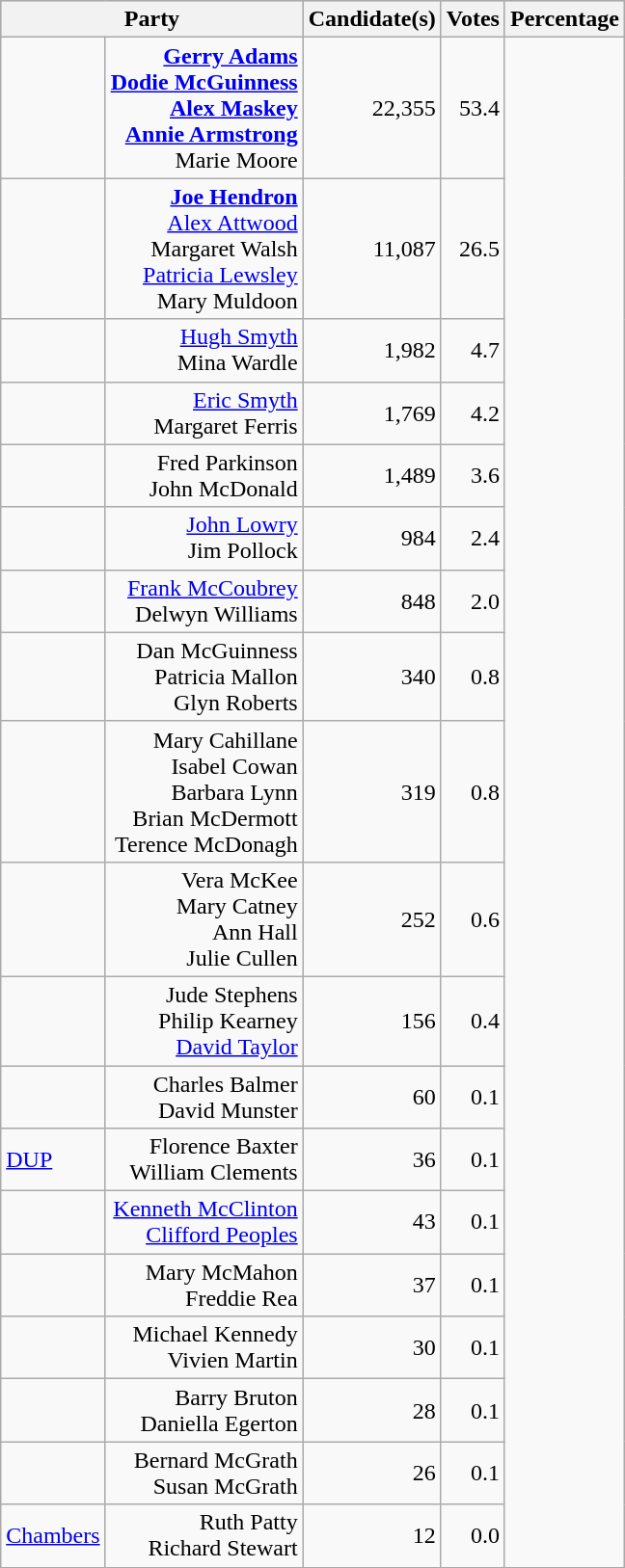<table class="wikitable">
<tr style="background:#CCCCCC;">
<th colspan="2" rowspan="1" align="center" valign="top">Party</th>
<th valign="top">Candidate(s)</th>
<th valign="top">Votes</th>
<th valign="top">Percentage</th>
</tr>
<tr>
<td></td>
<td align="right"><strong><a href='#'>Gerry Adams</a><br><a href='#'>Dodie McGuinness</a><br><a href='#'>Alex Maskey</a><br><a href='#'>Annie Armstrong</a></strong><br>Marie Moore</td>
<td align="right">22,355</td>
<td align="right">53.4</td>
</tr>
<tr>
<td></td>
<td align="right"><strong><a href='#'>Joe Hendron</a></strong><br><a href='#'>Alex Attwood</a><br>Margaret Walsh<br><a href='#'>Patricia Lewsley</a><br>Mary Muldoon</td>
<td align="right">11,087</td>
<td align="right">26.5</td>
</tr>
<tr>
<td></td>
<td align="right"><a href='#'>Hugh Smyth</a><br>Mina Wardle</td>
<td align="right">1,982</td>
<td align="right">4.7</td>
</tr>
<tr>
<td></td>
<td align="right"><a href='#'>Eric Smyth</a><br>Margaret Ferris</td>
<td align="right">1,769</td>
<td align="right">4.2</td>
</tr>
<tr>
<td></td>
<td align="right">Fred Parkinson<br>John McDonald</td>
<td align="right">1,489</td>
<td align="right">3.6</td>
</tr>
<tr>
<td></td>
<td align="right"><a href='#'>John Lowry</a><br>Jim Pollock</td>
<td align="right">984</td>
<td align="right">2.4</td>
</tr>
<tr>
<td></td>
<td align="right"><a href='#'>Frank McCoubrey</a><br>Delwyn Williams</td>
<td align="right">848</td>
<td align="right">2.0</td>
</tr>
<tr>
<td></td>
<td align="right">Dan McGuinness<br>Patricia Mallon<br>Glyn Roberts</td>
<td align="right">340</td>
<td align="right">0.8</td>
</tr>
<tr>
<td></td>
<td align="right">Mary Cahillane<br>Isabel Cowan<br>Barbara Lynn<br>Brian McDermott<br>Terence McDonagh</td>
<td align="right">319</td>
<td align="right">0.8</td>
</tr>
<tr>
<td></td>
<td align="right">Vera McKee<br>Mary Catney<br>Ann Hall<br>Julie Cullen</td>
<td align="right">252</td>
<td align="right">0.6</td>
</tr>
<tr>
<td></td>
<td align="right">Jude Stephens<br>Philip Kearney<br><a href='#'>David Taylor</a></td>
<td align="right">156</td>
<td align="right">0.4</td>
</tr>
<tr>
<td></td>
<td align="right">Charles Balmer<br>David Munster</td>
<td align="right">60</td>
<td align="right">0.1</td>
</tr>
<tr>
<td> <a href='#'>DUP</a></td>
<td align="right">Florence Baxter<br>William Clements</td>
<td align="right">36</td>
<td align="right">0.1</td>
</tr>
<tr>
<td></td>
<td align="right"><a href='#'>Kenneth McClinton</a><br><a href='#'>Clifford Peoples</a></td>
<td align="right">43</td>
<td align="right">0.1</td>
</tr>
<tr>
<td></td>
<td align="right">Mary McMahon<br>Freddie Rea</td>
<td align="right">37</td>
<td align="right">0.1</td>
</tr>
<tr>
<td></td>
<td align="right">Michael Kennedy<br>Vivien Martin</td>
<td align="right">30</td>
<td align="right">0.1</td>
</tr>
<tr>
<td></td>
<td align="right">Barry Bruton<br>Daniella Egerton</td>
<td align="right">28</td>
<td align="right">0.1</td>
</tr>
<tr>
<td></td>
<td align="right">Bernard McGrath<br>Susan McGrath</td>
<td align="right">26</td>
<td align="right">0.1</td>
</tr>
<tr>
<td> <a href='#'>Chambers</a></td>
<td align="right">Ruth Patty<br>Richard Stewart</td>
<td align="right">12</td>
<td align="right">0.0</td>
</tr>
</table>
